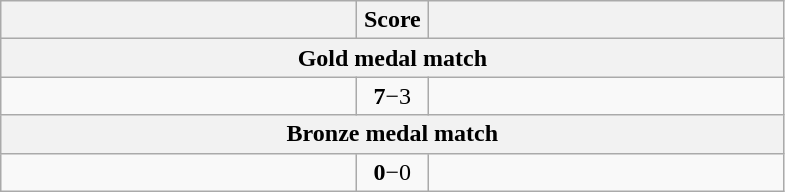<table class="wikitable" style="text-align: left; ">
<tr>
<th align="right" width="230"></th>
<th width="40">Score</th>
<th align="left" width="230"></th>
</tr>
<tr>
<th colspan=3>Gold medal match</th>
</tr>
<tr>
<td><strong></strong></td>
<td align="center"><strong>7</strong>−3</td>
<td></td>
</tr>
<tr>
<th colspan=3>Bronze medal match</th>
</tr>
<tr>
<td><strong></strong></td>
<td align="center"><strong>0</strong>−0</td>
<td></td>
</tr>
</table>
